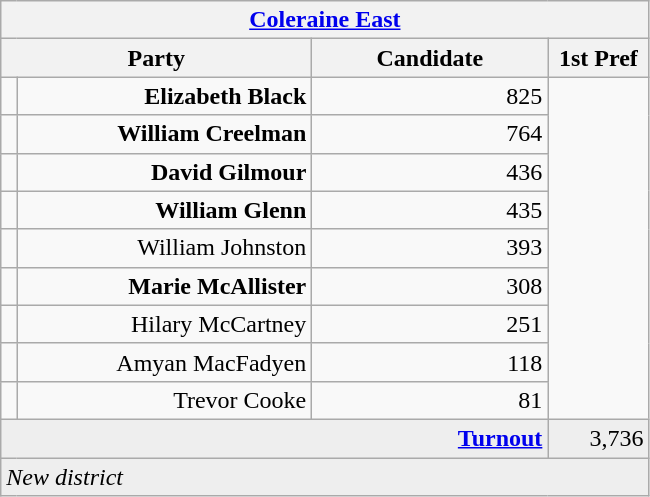<table class="wikitable">
<tr>
<th colspan="4" align="center"><a href='#'>Coleraine East</a></th>
</tr>
<tr>
<th colspan="2" align="center" width=200>Party</th>
<th width=150>Candidate</th>
<th width=60>1st Pref</th>
</tr>
<tr>
<td></td>
<td align="right"><strong>Elizabeth Black</strong></td>
<td align="right">825</td>
</tr>
<tr>
<td></td>
<td align="right"><strong>William Creelman</strong></td>
<td align="right">764</td>
</tr>
<tr>
<td></td>
<td align="right"><strong>David Gilmour</strong></td>
<td align="right">436</td>
</tr>
<tr>
<td></td>
<td align="right"><strong>William Glenn</strong></td>
<td align="right">435</td>
</tr>
<tr>
<td></td>
<td align="right">William Johnston</td>
<td align="right">393</td>
</tr>
<tr>
<td></td>
<td align="right"><strong>Marie McAllister</strong></td>
<td align="right">308</td>
</tr>
<tr>
<td></td>
<td align="right">Hilary McCartney</td>
<td align="right">251</td>
</tr>
<tr>
<td></td>
<td align="right">Amyan MacFadyen</td>
<td align="right">118</td>
</tr>
<tr>
<td></td>
<td align="right">Trevor Cooke</td>
<td align="right">81</td>
</tr>
<tr bgcolor="EEEEEE">
<td colspan=3 align="right"><strong><a href='#'>Turnout</a></strong></td>
<td align="right">3,736</td>
</tr>
<tr>
<td colspan=4 bgcolor="EEEEEE"><em>New district</em></td>
</tr>
</table>
